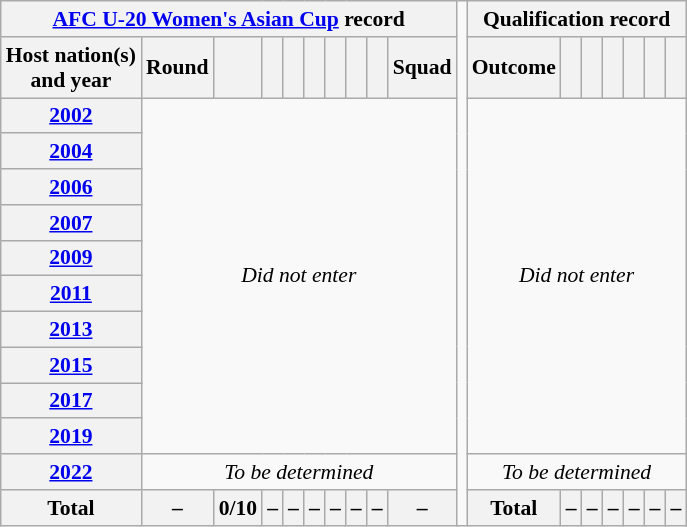<table class="wikitable" style="font-size:90%; text-align:center;">
<tr>
<th "width:1%; colspan=10><a href='#'>AFC U-20 Women's Asian Cup</a> record</th>
<td rowspan=14></td>
<th colspan=7>Qualification record</th>
</tr>
<tr>
<th scope="col">Host nation(s)<br>and year</th>
<th scope="col">Round</th>
<th scope="col"></th>
<th scope="col"></th>
<th scope="col"></th>
<th scope="col"></th>
<th scope="col"></th>
<th scope="col"></th>
<th scope="col"></th>
<th scope="col">Squad</th>
<th scope="col">Outcome</th>
<th scope="col"></th>
<th scope="col"></th>
<th scope="col"></th>
<th scope="col"></th>
<th scope="col"></th>
<th scope="col"></th>
</tr>
<tr>
<th scope="row"> <a href='#'>2002</a></th>
<td colspan="9" rowspan="10"><em>Did not enter</em></td>
<td colspan="7" rowspan="10"><em>Did not enter</em></td>
</tr>
<tr>
<th scope="row"> <a href='#'>2004</a></th>
</tr>
<tr>
<th scope="row"> <a href='#'>2006</a></th>
</tr>
<tr>
<th scope="row"> <a href='#'>2007</a></th>
</tr>
<tr>
<th scope="row"> <a href='#'>2009</a></th>
</tr>
<tr>
<th scope="row"> <a href='#'>2011</a></th>
</tr>
<tr>
<th scope="row"> <a href='#'>2013</a></th>
</tr>
<tr>
<th scope="row"> <a href='#'>2015</a></th>
</tr>
<tr>
<th scope="row"> <a href='#'>2017</a></th>
</tr>
<tr>
<th scope="row"> <a href='#'>2019</a></th>
</tr>
<tr>
<th> <a href='#'>2022</a></th>
<td colspan="9"><em>To be determined</em></td>
<td colspan="7"><em>To be determined</em></td>
</tr>
<tr>
<th>Total</th>
<th>–</th>
<th>0/10</th>
<th>–</th>
<th>–</th>
<th>–</th>
<th>–</th>
<th>–</th>
<th>–</th>
<th>–</th>
<th>Total</th>
<th>–</th>
<th>–</th>
<th>–</th>
<th>–</th>
<th>–</th>
<th>–</th>
</tr>
</table>
